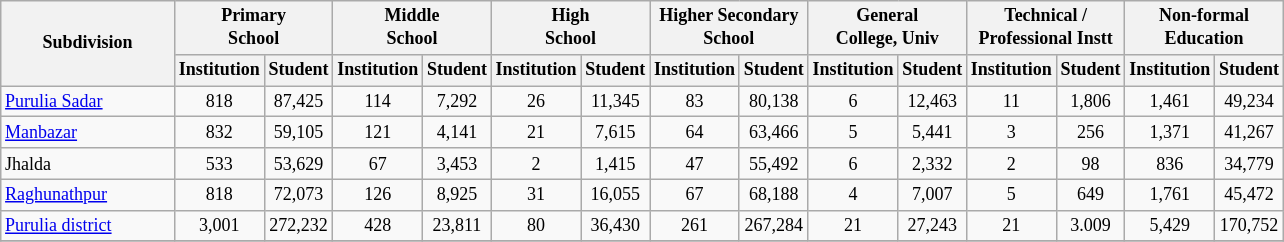<table class="wikitable" style="text-align:center;font-size: 9pt">
<tr>
<th width="110" rowspan="2">Subdivision</th>
<th colspan="2">Primary<br>School</th>
<th colspan="2">Middle<br>School</th>
<th colspan="2">High<br>School</th>
<th colspan="2">Higher Secondary<br>School</th>
<th colspan="2">General<br>College, Univ</th>
<th colspan="2">Technical /<br>Professional Instt</th>
<th colspan="2">Non-formal<br>Education</th>
</tr>
<tr>
<th width="30">Institution</th>
<th width="30">Student</th>
<th width="30">Institution</th>
<th width="30">Student</th>
<th width="30">Institution</th>
<th width="30">Student</th>
<th width="30">Institution</th>
<th width="30">Student</th>
<th width="30">Institution</th>
<th width="30">Student</th>
<th width="30">Institution</th>
<th width="30">Student</th>
<th width="30">Institution</th>
<th width="30">Student<br></th>
</tr>
<tr>
<td align=left><a href='#'>Purulia Sadar</a></td>
<td align="center">818</td>
<td align="center">87,425</td>
<td align="center">114</td>
<td align="center">7,292</td>
<td align="center">26</td>
<td align="center">11,345</td>
<td align="center">83</td>
<td align="center">80,138</td>
<td align="center">6</td>
<td align="center">12,463</td>
<td align="center">11</td>
<td align="center">1,806</td>
<td align="center">1,461</td>
<td align="center">49,234</td>
</tr>
<tr>
<td align=left><a href='#'>Manbazar</a></td>
<td align="center">832</td>
<td align="center">59,105</td>
<td align="center">121</td>
<td align="center">4,141</td>
<td align="center">21</td>
<td align="center">7,615</td>
<td align="center">64</td>
<td align="center">63,466</td>
<td align="center">5</td>
<td align="center">5,441</td>
<td align="center">3</td>
<td align="center">256</td>
<td align="center">1,371</td>
<td align="center">41,267</td>
</tr>
<tr>
<td align=left>Jhalda</td>
<td align="center">533</td>
<td align="center">53,629</td>
<td align="center">67</td>
<td align="center">3,453</td>
<td align="center">2</td>
<td align="center">1,415</td>
<td align="center">47</td>
<td align="center">55,492</td>
<td align="center">6</td>
<td align="center">2,332</td>
<td align="center">2</td>
<td align="center">98</td>
<td align="center">836</td>
<td align="center">34,779</td>
</tr>
<tr>
<td align=left><a href='#'>Raghunathpur</a></td>
<td align="center">818</td>
<td align="center">72,073</td>
<td align="center">126</td>
<td align="center">8,925</td>
<td align="center">31</td>
<td align="center">16,055</td>
<td align="center">67</td>
<td align="center">68,188</td>
<td align="center">4</td>
<td align="center">7,007</td>
<td align="center">5</td>
<td align="center">649</td>
<td align="center">1,761</td>
<td align="center">45,472</td>
</tr>
<tr>
<td align=left><a href='#'>Purulia district</a></td>
<td align="center">3,001</td>
<td align="center">272,232</td>
<td align="center">428</td>
<td align="center">23,811</td>
<td align="center">80</td>
<td align="center">36,430</td>
<td align="center">261</td>
<td align="center">267,284</td>
<td align="center">21</td>
<td align="center">27,243</td>
<td align="center">21</td>
<td align="center">3.009</td>
<td align="center">5,429</td>
<td align="center">170,752</td>
</tr>
<tr>
</tr>
</table>
